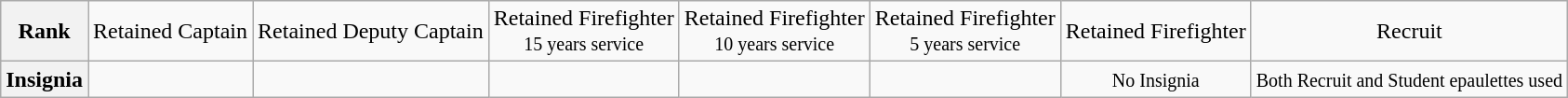<table class="wikitable">
<tr style="text-align:center;">
<th>Rank</th>
<td>Retained Captain</td>
<td>Retained Deputy Captain</td>
<td>Retained Firefighter<br><small>15 years service</small></td>
<td>Retained Firefighter<br><small>10 years service</small></td>
<td>Retained Firefighter<br><small>5 years service</small></td>
<td>Retained Firefighter</td>
<td>Recruit</td>
</tr>
<tr style="text-align:center;">
<th>Insignia</th>
<td></td>
<td></td>
<td></td>
<td></td>
<td></td>
<td><small>No Insignia</small></td>
<td><small>Both Recruit and Student epaulettes used</small></td>
</tr>
</table>
